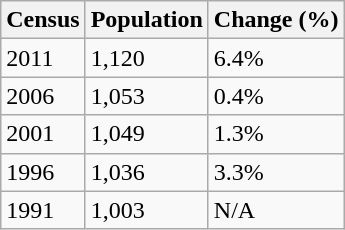<table class="wikitable">
<tr>
<th>Census</th>
<th>Population</th>
<th>Change (%)</th>
</tr>
<tr>
<td>2011</td>
<td>1,120</td>
<td> 6.4%</td>
</tr>
<tr>
<td>2006</td>
<td>1,053</td>
<td> 0.4%</td>
</tr>
<tr>
<td>2001</td>
<td>1,049</td>
<td> 1.3%</td>
</tr>
<tr>
<td>1996</td>
<td>1,036</td>
<td> 3.3%</td>
</tr>
<tr>
<td>1991</td>
<td>1,003</td>
<td>N/A</td>
</tr>
</table>
